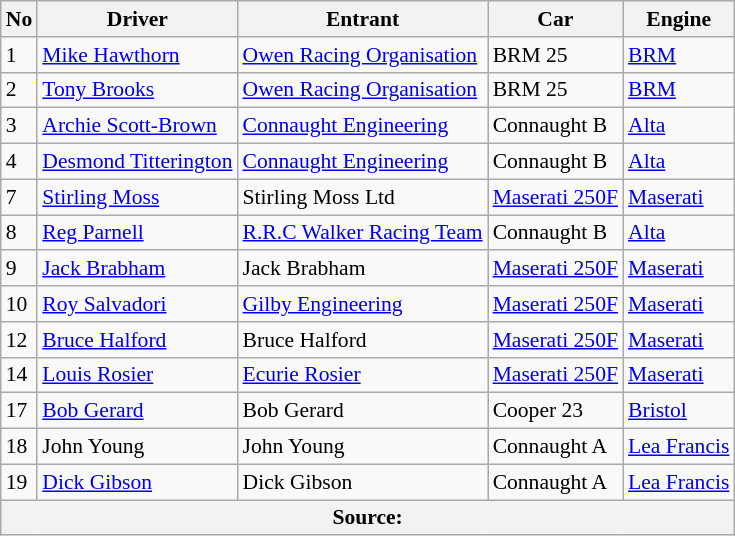<table class="wikitable" style="font-size: 90%;">
<tr>
<th>No</th>
<th>Driver</th>
<th>Entrant</th>
<th>Car</th>
<th>Engine</th>
</tr>
<tr>
<td>1</td>
<td> <a href='#'>Mike Hawthorn</a></td>
<td><a href='#'>Owen Racing Organisation</a></td>
<td>BRM 25</td>
<td><a href='#'>BRM</a></td>
</tr>
<tr>
<td>2</td>
<td> <a href='#'>Tony Brooks</a></td>
<td><a href='#'>Owen Racing Organisation</a></td>
<td>BRM 25</td>
<td><a href='#'>BRM</a></td>
</tr>
<tr>
<td>3</td>
<td> <a href='#'>Archie Scott-Brown</a></td>
<td><a href='#'>Connaught Engineering</a></td>
<td>Connaught B</td>
<td><a href='#'>Alta</a></td>
</tr>
<tr>
<td>4</td>
<td> <a href='#'>Desmond Titterington</a></td>
<td><a href='#'>Connaught Engineering</a></td>
<td>Connaught B</td>
<td><a href='#'>Alta</a></td>
</tr>
<tr>
<td>7</td>
<td> <a href='#'>Stirling Moss</a></td>
<td>Stirling Moss Ltd</td>
<td><a href='#'>Maserati 250F</a></td>
<td><a href='#'>Maserati</a></td>
</tr>
<tr>
<td>8</td>
<td> <a href='#'>Reg Parnell</a></td>
<td><a href='#'>R.R.C Walker Racing Team</a></td>
<td>Connaught B</td>
<td><a href='#'>Alta</a></td>
</tr>
<tr>
<td>9</td>
<td> <a href='#'>Jack Brabham</a></td>
<td>Jack Brabham</td>
<td><a href='#'>Maserati 250F</a></td>
<td><a href='#'>Maserati</a></td>
</tr>
<tr>
<td>10</td>
<td> <a href='#'>Roy Salvadori</a></td>
<td><a href='#'>Gilby Engineering</a></td>
<td><a href='#'>Maserati 250F</a></td>
<td><a href='#'>Maserati</a></td>
</tr>
<tr>
<td>12</td>
<td> <a href='#'>Bruce Halford</a></td>
<td>Bruce Halford</td>
<td><a href='#'>Maserati 250F</a></td>
<td><a href='#'>Maserati</a></td>
</tr>
<tr>
<td>14</td>
<td> <a href='#'>Louis Rosier</a></td>
<td><a href='#'>Ecurie Rosier</a></td>
<td><a href='#'>Maserati 250F</a></td>
<td><a href='#'>Maserati</a></td>
</tr>
<tr>
<td>17</td>
<td> <a href='#'>Bob Gerard</a></td>
<td>Bob Gerard</td>
<td>Cooper 23</td>
<td><a href='#'>Bristol</a></td>
</tr>
<tr>
<td>18</td>
<td> John Young</td>
<td>John Young</td>
<td>Connaught A</td>
<td><a href='#'>Lea Francis</a></td>
</tr>
<tr>
<td>19</td>
<td> <a href='#'>Dick Gibson</a></td>
<td>Dick Gibson</td>
<td>Connaught A</td>
<td><a href='#'>Lea Francis</a></td>
</tr>
<tr>
<th colspan=6>Source:</th>
</tr>
</table>
